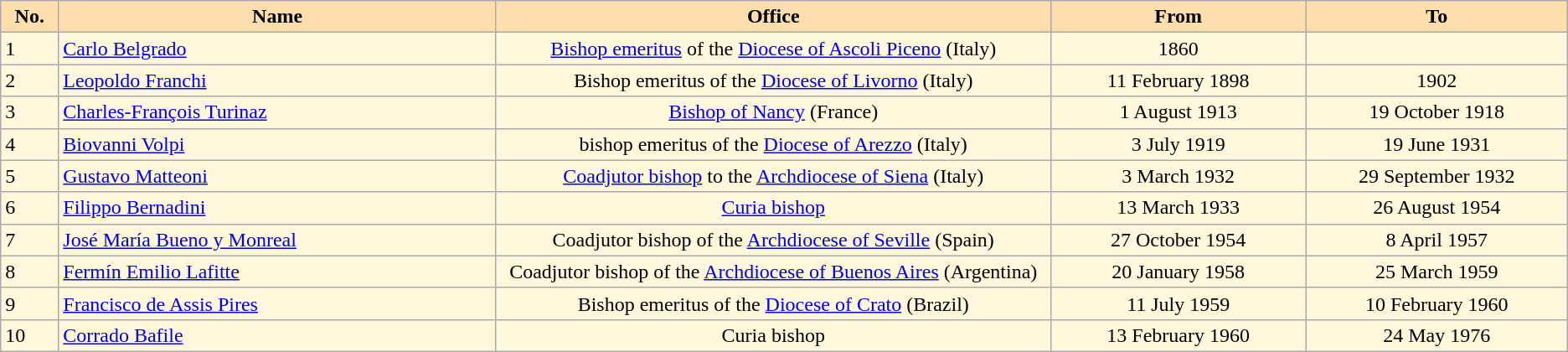<table class="wikitable">
<tr>
<th width="50" style="background:#FFDEAD">No.</th>
<th width="550" style="background:#FFDEAD">Name</th>
<th width="700" style="background:#FFDEAD">Office</th>
<th width="300" style="background:#FFDEAD">From</th>
<th width="300" style="background:#FFDEAD">To</th>
</tr>
<tr>
<td style="background:#FFF8DC;">1</td>
<td style="background:#FFF8DC;"><a href='#'>Carlo Belgrado</a></td>
<td style="background:#FFF8DC;" align="center"><a href='#'>Bishop emeritus</a> of the <a href='#'>Diocese of Ascoli Piceno</a> (Italy)</td>
<td style="background:#FFF8DC;" align="center">1860</td>
<td style="background:#FFF8DC;" align="center"></td>
</tr>
<tr>
<td style="background:#FFF8DC;">2</td>
<td style="background:#FFF8DC;"><a href='#'>Leopoldo Franchi</a></td>
<td style="background:#FFF8DC;" align="center">Bishop emeritus of the <a href='#'>Diocese of Livorno</a> (Italy)</td>
<td style="background:#FFF8DC;" align="center">11 February 1898</td>
<td style="background:#FFF8DC;" align="center">1902</td>
</tr>
<tr>
<td style="background:#FFF8DC;">3</td>
<td style="background:#FFF8DC;"><a href='#'>Charles-François Turinaz</a></td>
<td style="background:#FFF8DC;" align="center"><a href='#'>Bishop of Nancy</a> (France)</td>
<td style="background:#FFF8DC;" align="center">1 August 1913</td>
<td style="background:#FFF8DC;" align="center">19 October 1918</td>
</tr>
<tr>
<td style="background:#FFF8DC;">4</td>
<td style="background:#FFF8DC;"><a href='#'>Biovanni Volpi</a></td>
<td style="background:#FFF8DC;" align="center">bishop emeritus of the <a href='#'>Diocese of Arezzo</a> (Italy)</td>
<td style="background:#FFF8DC;" align="center">3 July 1919</td>
<td style="background:#FFF8DC;" align="center">19 June 1931</td>
</tr>
<tr>
<td style="background:#FFF8DC;">5</td>
<td style="background:#FFF8DC;"><a href='#'>Gustavo Matteoni</a></td>
<td style="background:#FFF8DC;" align="center"><a href='#'>Coadjutor bishop</a> to the <a href='#'>Archdiocese of Siena</a> (Italy)</td>
<td style="background:#FFF8DC;" align="center">3 March 1932</td>
<td style="background:#FFF8DC;" align="center">29 September 1932</td>
</tr>
<tr>
<td style="background:#FFF8DC;">6</td>
<td style="background:#FFF8DC;"><a href='#'>Filippo Bernadini</a></td>
<td style="background:#FFF8DC;" align="center"><a href='#'>Curia bishop</a></td>
<td style="background:#FFF8DC;" align="center">13 March 1933</td>
<td style="background:#FFF8DC;" align="center">26 August 1954</td>
</tr>
<tr>
<td style="background:#FFF8DC;">7</td>
<td style="background:#FFF8DC;"><a href='#'>José María Bueno y Monreal</a></td>
<td style="background:#FFF8DC;" align="center">Coadjutor bishop of the <a href='#'>Archdiocese of Seville</a> (Spain)</td>
<td style="background:#FFF8DC;" align="center">27 October 1954</td>
<td style="background:#FFF8DC;" align="center">8 April 1957</td>
</tr>
<tr>
<td style="background:#FFF8DC;">8</td>
<td style="background:#FFF8DC;"><a href='#'>Fermín Emilio Lafitte</a></td>
<td style="background:#FFF8DC;" align="center">Coadjutor bishop of the <a href='#'>Archdiocese of Buenos Aires</a> (Argentina)</td>
<td style="background:#FFF8DC;" align="center">20 January 1958</td>
<td style="background:#FFF8DC;" align="center">25 March 1959</td>
</tr>
<tr>
<td style="background:#FFF8DC;">9</td>
<td style="background:#FFF8DC;"><a href='#'>Francisco de Assis Pires</a></td>
<td style="background:#FFF8DC;" align="center">Bishop emeritus of the <a href='#'>Diocese of Crato</a> (Brazil)</td>
<td style="background:#FFF8DC;" align="center">11 July 1959</td>
<td style="background:#FFF8DC;" align="center">10 February 1960</td>
</tr>
<tr>
<td style="background:#FFF8DC;">10</td>
<td style="background:#FFF8DC;"><a href='#'>Corrado Bafile</a></td>
<td style="background:#FFF8DC;" align="center">Curia bishop</td>
<td style="background:#FFF8DC;" align="center">13 February 1960</td>
<td style="background:#FFF8DC;" align="center">24 May 1976</td>
</tr>
</table>
